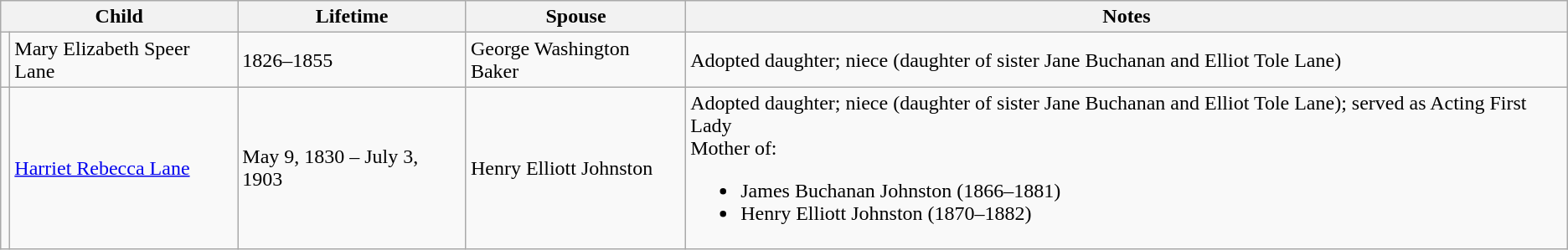<table class="wikitable">
<tr>
<th colspan="2">Child</th>
<th>Lifetime</th>
<th>Spouse</th>
<th>Notes</th>
</tr>
<tr>
<td></td>
<td>Mary Elizabeth Speer Lane</td>
<td>1826–1855</td>
<td>George Washington Baker</td>
<td>Adopted daughter; niece (daughter of sister Jane Buchanan and Elliot Tole Lane)</td>
</tr>
<tr>
<td></td>
<td><a href='#'>Harriet Rebecca Lane</a></td>
<td>May 9, 1830 – July 3, 1903</td>
<td>Henry Elliott Johnston</td>
<td>Adopted daughter; niece (daughter of sister Jane Buchanan and Elliot Tole Lane); served as Acting First Lady<br>Mother of:<ul><li>James Buchanan Johnston (1866–1881)</li><li>Henry Elliott Johnston (1870–1882)</li></ul></td>
</tr>
</table>
